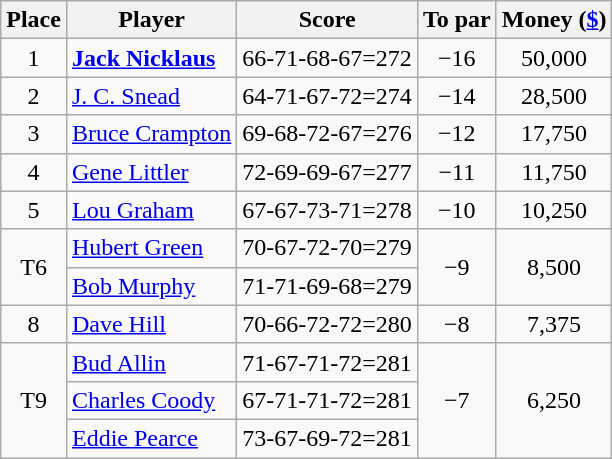<table class="wikitable">
<tr>
<th>Place</th>
<th>Player</th>
<th>Score</th>
<th>To par</th>
<th>Money (<a href='#'>$</a>)</th>
</tr>
<tr>
<td align=center>1</td>
<td> <strong><a href='#'>Jack Nicklaus</a></strong></td>
<td align=center>66-71-68-67=272</td>
<td align=center>−16</td>
<td align=center>50,000</td>
</tr>
<tr>
<td align=center>2</td>
<td> <a href='#'>J. C. Snead</a></td>
<td align=center>64-71-67-72=274</td>
<td align=center>−14</td>
<td align=center>28,500</td>
</tr>
<tr>
<td align=center>3</td>
<td> <a href='#'>Bruce Crampton</a></td>
<td align=center>69-68-72-67=276</td>
<td align=center>−12</td>
<td align=center>17,750</td>
</tr>
<tr>
<td align=center>4</td>
<td> <a href='#'>Gene Littler</a></td>
<td align=center>72-69-69-67=277</td>
<td align=center>−11</td>
<td align=center>11,750</td>
</tr>
<tr>
<td align=center>5</td>
<td> <a href='#'>Lou Graham</a></td>
<td align=center>67-67-73-71=278</td>
<td align=center>−10</td>
<td align=center>10,250</td>
</tr>
<tr>
<td rowspan=2 align=center>T6</td>
<td> <a href='#'>Hubert Green</a></td>
<td align=center>70-67-72-70=279</td>
<td rowspan=2 align=center>−9</td>
<td rowspan=2 align=center>8,500</td>
</tr>
<tr>
<td> <a href='#'>Bob Murphy</a></td>
<td align=center>71-71-69-68=279</td>
</tr>
<tr>
<td align=center>8</td>
<td> <a href='#'>Dave Hill</a></td>
<td align=center>70-66-72-72=280</td>
<td align=center>−8</td>
<td align=center>7,375</td>
</tr>
<tr>
<td rowspan=3 align=center>T9</td>
<td> <a href='#'>Bud Allin</a></td>
<td align=center>71-67-71-72=281</td>
<td rowspan=3 align=center>−7</td>
<td rowspan=3 align=center>6,250</td>
</tr>
<tr>
<td> <a href='#'>Charles Coody</a></td>
<td align=center>67-71-71-72=281</td>
</tr>
<tr>
<td> <a href='#'>Eddie Pearce</a></td>
<td align=center>73-67-69-72=281</td>
</tr>
</table>
